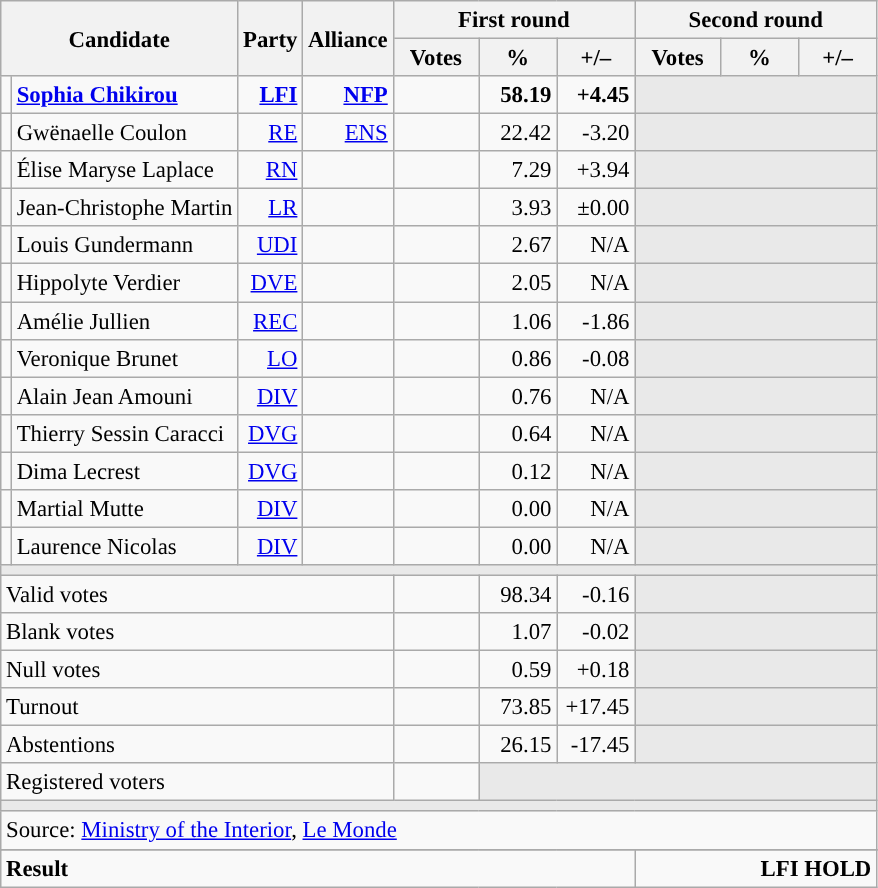<table class="wikitable" style="text-align:right;font-size:95%;">
<tr>
<th rowspan="2" colspan="2">Candidate</th>
<th rowspan="2">Party</th>
<th rowspan="2">Alliance</th>
<th colspan="3">First round</th>
<th colspan="3">Second round</th>
</tr>
<tr>
<th style="width:50px;">Votes</th>
<th style="width:45px;">%</th>
<th style="width:45px;">+/–</th>
<th style="width:50px;">Votes</th>
<th style="width:45px;">%</th>
<th style="width:45px;">+/–</th>
</tr>
<tr>
<td style="color:inherit;background:"></td>
<td style="text-align:left;"><strong><a href='#'>Sophia Chikirou</a></strong></td>
<td><a href='#'><strong>LFI</strong></a></td>
<td><a href='#'><strong>NFP</strong></a></td>
<td><strong></strong></td>
<td><strong>58.19</strong></td>
<td><strong>+4.45</strong></td>
<td colspan="3" style="background:#E9E9E9;"></td>
</tr>
<tr>
<td style="color:inherit;background:"></td>
<td style="text-align:left;">Gwënaelle Coulon</td>
<td><a href='#'>RE</a></td>
<td><a href='#'>ENS</a></td>
<td></td>
<td>22.42</td>
<td>-3.20</td>
<td colspan="3" style="background:#E9E9E9;"></td>
</tr>
<tr>
<td style="color:inherit;background:"></td>
<td style="text-align:left;">Élise Maryse Laplace</td>
<td><a href='#'>RN</a></td>
<td></td>
<td></td>
<td>7.29</td>
<td>+3.94</td>
<td colspan="3" style="background:#E9E9E9;"></td>
</tr>
<tr>
<td style="color:inherit;background:"></td>
<td style="text-align:left;">Jean-Christophe Martin</td>
<td><a href='#'>LR</a></td>
<td></td>
<td></td>
<td>3.93</td>
<td>±0.00</td>
<td colspan="3" style="background:#E9E9E9;"></td>
</tr>
<tr>
<td style="color:inherit;background:"></td>
<td style="text-align:left;">Louis Gundermann</td>
<td><a href='#'>UDI</a></td>
<td></td>
<td></td>
<td>2.67</td>
<td>N/A</td>
<td colspan="3" style="background:#E9E9E9;"></td>
</tr>
<tr>
<td style="color:inherit;background:"></td>
<td style="text-align:left;">Hippolyte Verdier</td>
<td><a href='#'>DVE</a></td>
<td></td>
<td></td>
<td>2.05</td>
<td>N/A</td>
<td colspan="3" style="background:#E9E9E9;"></td>
</tr>
<tr>
<td style="color:inherit;background:"></td>
<td style="text-align:left;">Amélie Jullien</td>
<td><a href='#'>REC</a></td>
<td></td>
<td></td>
<td>1.06</td>
<td>-1.86</td>
<td colspan="3" style="background:#E9E9E9;"></td>
</tr>
<tr>
<td style="color:inherit;background:"></td>
<td style="text-align:left;">Veronique Brunet</td>
<td><a href='#'>LO</a></td>
<td></td>
<td></td>
<td>0.86</td>
<td>-0.08</td>
<td colspan="3" style="background:#E9E9E9;"></td>
</tr>
<tr>
<td style="color:inherit;background:"></td>
<td style="text-align:left;">Alain Jean Amouni</td>
<td><a href='#'>DIV</a></td>
<td></td>
<td></td>
<td>0.76</td>
<td>N/A</td>
<td colspan="3" style="background:#E9E9E9;"></td>
</tr>
<tr>
<td style="color:inherit;background:"></td>
<td style="text-align:left;">Thierry Sessin Caracci</td>
<td><a href='#'>DVG</a></td>
<td></td>
<td></td>
<td>0.64</td>
<td>N/A</td>
<td colspan="3" style="background:#E9E9E9;"></td>
</tr>
<tr>
<td style="color:inherit;background:"></td>
<td style="text-align:left;">Dima Lecrest</td>
<td><a href='#'>DVG</a></td>
<td></td>
<td></td>
<td>0.12</td>
<td>N/A</td>
<td colspan="3" style="background:#E9E9E9;"></td>
</tr>
<tr>
<td style="color:inherit;background:"></td>
<td style="text-align:left;">Martial Mutte</td>
<td><a href='#'>DIV</a></td>
<td></td>
<td></td>
<td>0.00</td>
<td>N/A</td>
<td colspan="3" style="background:#E9E9E9;"></td>
</tr>
<tr>
<td style="color:inherit;background:"></td>
<td style="text-align:left;">Laurence Nicolas</td>
<td><a href='#'>DIV</a></td>
<td></td>
<td></td>
<td>0.00</td>
<td>N/A</td>
<td colspan="3" style="background:#E9E9E9;"></td>
</tr>
<tr>
<td colspan="10" style="background:#E9E9E9;"></td>
</tr>
<tr>
<td colspan="4" style="text-align:left;">Valid votes</td>
<td></td>
<td>98.34</td>
<td>-0.16</td>
<td colspan="3" style="background:#E9E9E9;"></td>
</tr>
<tr>
<td colspan="4" style="text-align:left;">Blank votes</td>
<td></td>
<td>1.07</td>
<td>-0.02</td>
<td colspan="3" style="background:#E9E9E9;"></td>
</tr>
<tr>
<td colspan="4" style="text-align:left;">Null votes</td>
<td></td>
<td>0.59</td>
<td>+0.18</td>
<td colspan="3" style="background:#E9E9E9;"></td>
</tr>
<tr>
<td colspan="4" style="text-align:left;">Turnout</td>
<td></td>
<td>73.85</td>
<td>+17.45</td>
<td colspan="3" style="background:#E9E9E9;"></td>
</tr>
<tr>
<td colspan="4" style="text-align:left;">Abstentions</td>
<td></td>
<td>26.15</td>
<td>-17.45</td>
<td colspan="3" style="background:#E9E9E9;"></td>
</tr>
<tr>
<td colspan="4" style="text-align:left;">Registered voters</td>
<td></td>
<td colspan="5" style="background:#E9E9E9;"></td>
</tr>
<tr>
<td colspan="10" style="background:#E9E9E9;"></td>
</tr>
<tr>
<td colspan="10" style="text-align:left;">Source: <a href='#'>Ministry of the Interior</a>, <a href='#'>Le Monde</a></td>
</tr>
<tr>
</tr>
<tr style="font-weight:bold">
<td colspan="7" style="text-align:left;">Result</td>
<td colspan="7" style="background-color:">LFI HOLD</td>
</tr>
</table>
